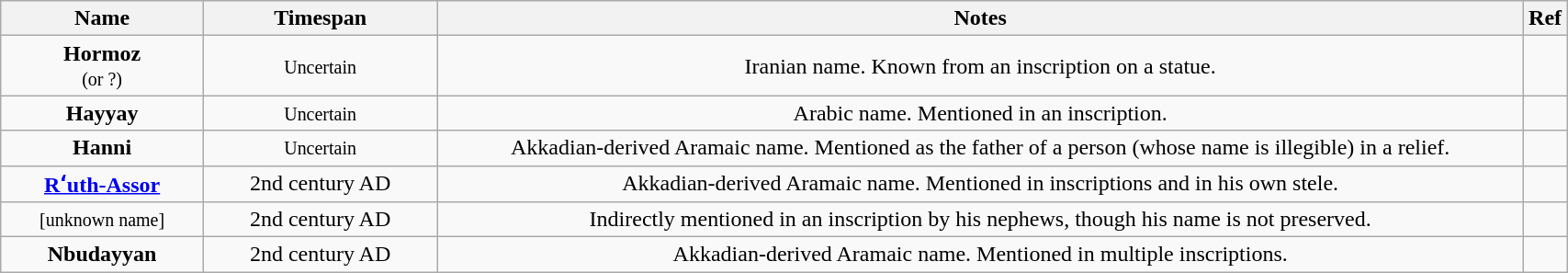<table class="wikitable" style="text-align:center; width:90%;">
<tr>
<th width="13%">Name</th>
<th width="15%">Timespan</th>
<th width="70%">Notes</th>
<th width="2%">Ref</th>
</tr>
<tr>
<td><strong>Hormoz</strong><br><small> (or ?)</small></td>
<td><small>Uncertain</small></td>
<td>Iranian name. Known from an inscription on a statue.</td>
<td></td>
</tr>
<tr>
<td><strong>Hayyay</strong><br><small></small></td>
<td><small>Uncertain</small></td>
<td>Arabic name. Mentioned in an inscription.</td>
<td></td>
</tr>
<tr>
<td><strong>Hanni</strong><br><small></small></td>
<td><small>Uncertain</small></td>
<td>Akkadian-derived Aramaic name. Mentioned as the father of a person (whose name is illegible) in a relief.</td>
<td></td>
</tr>
<tr>
<td><strong><a href='#'>Rʻuth-Assor</a></strong><br><small></small></td>
<td>2nd century AD</td>
<td>Akkadian-derived Aramaic name. Mentioned in inscriptions and in his own stele.</td>
<td></td>
</tr>
<tr>
<td><small>[unknown name]</small></td>
<td>2nd century AD</td>
<td>Indirectly mentioned in an inscription by his nephews, though his name is not preserved.</td>
<td></td>
</tr>
<tr>
<td><strong>Nbudayyan</strong><br><small></small></td>
<td>2nd century AD</td>
<td>Akkadian-derived Aramaic name. Mentioned in multiple inscriptions.</td>
<td></td>
</tr>
</table>
